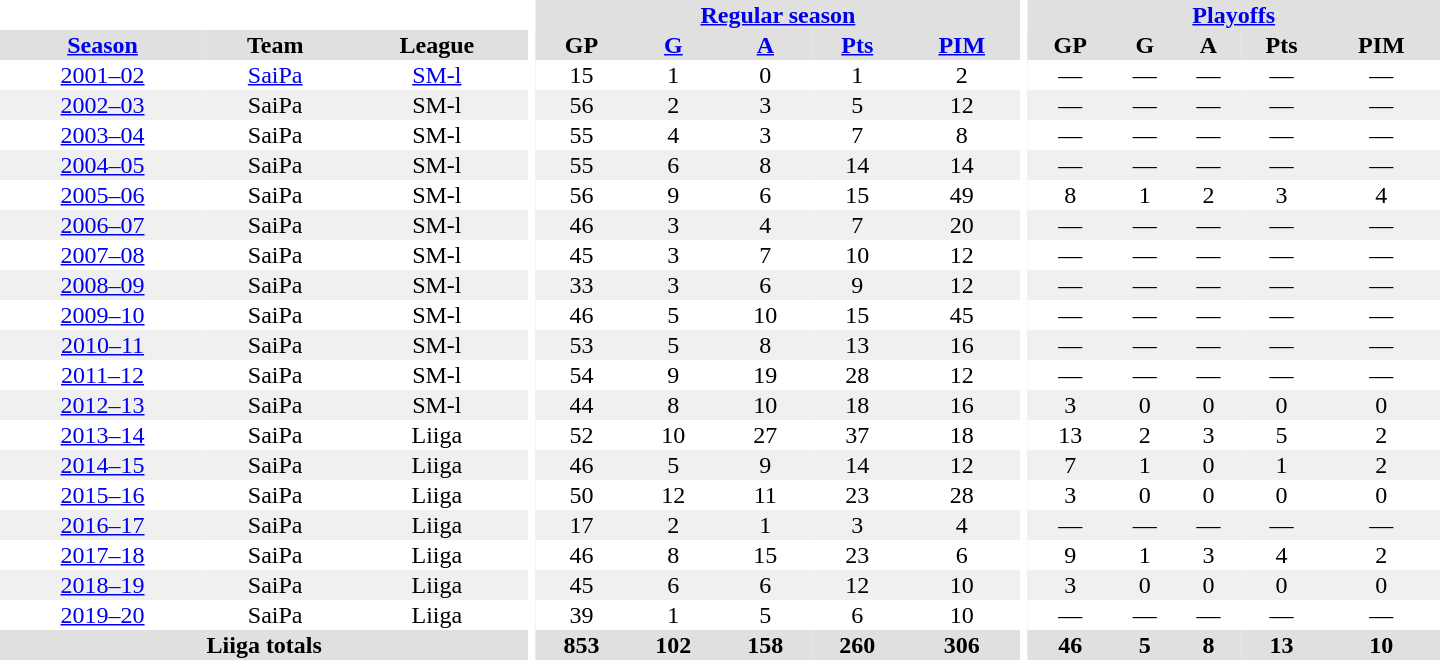<table border="0" cellpadding="1" cellspacing="0" style="text-align:center; width:60em">
<tr bgcolor="#e0e0e0">
<th colspan="3" bgcolor="#ffffff"></th>
<th rowspan="99" bgcolor="#ffffff"></th>
<th colspan="5"><a href='#'>Regular season</a></th>
<th rowspan="99" bgcolor="#ffffff"></th>
<th colspan="5"><a href='#'>Playoffs</a></th>
</tr>
<tr bgcolor="#e0e0e0">
<th><a href='#'>Season</a></th>
<th>Team</th>
<th>League</th>
<th>GP</th>
<th><a href='#'>G</a></th>
<th><a href='#'>A</a></th>
<th><a href='#'>Pts</a></th>
<th><a href='#'>PIM</a></th>
<th>GP</th>
<th>G</th>
<th>A</th>
<th>Pts</th>
<th>PIM</th>
</tr>
<tr>
<td><a href='#'>2001–02</a></td>
<td><a href='#'>SaiPa</a></td>
<td><a href='#'>SM-l</a></td>
<td>15</td>
<td>1</td>
<td>0</td>
<td>1</td>
<td>2</td>
<td>—</td>
<td>—</td>
<td>—</td>
<td>—</td>
<td>—</td>
</tr>
<tr bgcolor="#f0f0f0">
<td><a href='#'>2002–03</a></td>
<td>SaiPa</td>
<td>SM-l</td>
<td>56</td>
<td>2</td>
<td>3</td>
<td>5</td>
<td>12</td>
<td>—</td>
<td>—</td>
<td>—</td>
<td>—</td>
<td>—</td>
</tr>
<tr>
<td><a href='#'>2003–04</a></td>
<td>SaiPa</td>
<td>SM-l</td>
<td>55</td>
<td>4</td>
<td>3</td>
<td>7</td>
<td>8</td>
<td>—</td>
<td>—</td>
<td>—</td>
<td>—</td>
<td>—</td>
</tr>
<tr bgcolor="#f0f0f0">
<td><a href='#'>2004–05</a></td>
<td>SaiPa</td>
<td>SM-l</td>
<td>55</td>
<td>6</td>
<td>8</td>
<td>14</td>
<td>14</td>
<td>—</td>
<td>—</td>
<td>—</td>
<td>—</td>
<td>—</td>
</tr>
<tr>
<td><a href='#'>2005–06</a></td>
<td>SaiPa</td>
<td>SM-l</td>
<td>56</td>
<td>9</td>
<td>6</td>
<td>15</td>
<td>49</td>
<td>8</td>
<td>1</td>
<td>2</td>
<td>3</td>
<td>4</td>
</tr>
<tr bgcolor="#f0f0f0">
<td><a href='#'>2006–07</a></td>
<td>SaiPa</td>
<td>SM-l</td>
<td>46</td>
<td>3</td>
<td>4</td>
<td>7</td>
<td>20</td>
<td>—</td>
<td>—</td>
<td>—</td>
<td>—</td>
<td>—</td>
</tr>
<tr>
<td><a href='#'>2007–08</a></td>
<td>SaiPa</td>
<td>SM-l</td>
<td>45</td>
<td>3</td>
<td>7</td>
<td>10</td>
<td>12</td>
<td>—</td>
<td>—</td>
<td>—</td>
<td>—</td>
<td>—</td>
</tr>
<tr bgcolor="#f0f0f0">
<td><a href='#'>2008–09</a></td>
<td>SaiPa</td>
<td>SM-l</td>
<td>33</td>
<td>3</td>
<td>6</td>
<td>9</td>
<td>12</td>
<td>—</td>
<td>—</td>
<td>—</td>
<td>—</td>
<td>—</td>
</tr>
<tr>
<td><a href='#'>2009–10</a></td>
<td>SaiPa</td>
<td>SM-l</td>
<td>46</td>
<td>5</td>
<td>10</td>
<td>15</td>
<td>45</td>
<td>—</td>
<td>—</td>
<td>—</td>
<td>—</td>
<td>—</td>
</tr>
<tr bgcolor="#f0f0f0">
<td><a href='#'>2010–11</a></td>
<td>SaiPa</td>
<td>SM-l</td>
<td>53</td>
<td>5</td>
<td>8</td>
<td>13</td>
<td>16</td>
<td>—</td>
<td>—</td>
<td>—</td>
<td>—</td>
<td>—</td>
</tr>
<tr>
<td><a href='#'>2011–12</a></td>
<td>SaiPa</td>
<td>SM-l</td>
<td>54</td>
<td>9</td>
<td>19</td>
<td>28</td>
<td>12</td>
<td>—</td>
<td>—</td>
<td>—</td>
<td>—</td>
<td>—</td>
</tr>
<tr bgcolor="#f0f0f0">
<td><a href='#'>2012–13</a></td>
<td>SaiPa</td>
<td>SM-l</td>
<td>44</td>
<td>8</td>
<td>10</td>
<td>18</td>
<td>16</td>
<td>3</td>
<td>0</td>
<td>0</td>
<td>0</td>
<td>0</td>
</tr>
<tr>
<td><a href='#'>2013–14</a></td>
<td>SaiPa</td>
<td>Liiga</td>
<td>52</td>
<td>10</td>
<td>27</td>
<td>37</td>
<td>18</td>
<td>13</td>
<td>2</td>
<td>3</td>
<td>5</td>
<td>2</td>
</tr>
<tr bgcolor="#f0f0f0">
<td><a href='#'>2014–15</a></td>
<td>SaiPa</td>
<td>Liiga</td>
<td>46</td>
<td>5</td>
<td>9</td>
<td>14</td>
<td>12</td>
<td>7</td>
<td>1</td>
<td>0</td>
<td>1</td>
<td>2</td>
</tr>
<tr>
<td><a href='#'>2015–16</a></td>
<td>SaiPa</td>
<td>Liiga</td>
<td>50</td>
<td>12</td>
<td>11</td>
<td>23</td>
<td>28</td>
<td>3</td>
<td>0</td>
<td>0</td>
<td>0</td>
<td>0</td>
</tr>
<tr bgcolor="#f0f0f0">
<td><a href='#'>2016–17</a></td>
<td>SaiPa</td>
<td>Liiga</td>
<td>17</td>
<td>2</td>
<td>1</td>
<td>3</td>
<td>4</td>
<td>—</td>
<td>—</td>
<td>—</td>
<td>—</td>
<td>—</td>
</tr>
<tr>
<td><a href='#'>2017–18</a></td>
<td>SaiPa</td>
<td>Liiga</td>
<td>46</td>
<td>8</td>
<td>15</td>
<td>23</td>
<td>6</td>
<td>9</td>
<td>1</td>
<td>3</td>
<td>4</td>
<td>2</td>
</tr>
<tr bgcolor="#f0f0f0">
<td><a href='#'>2018–19</a></td>
<td>SaiPa</td>
<td>Liiga</td>
<td>45</td>
<td>6</td>
<td>6</td>
<td>12</td>
<td>10</td>
<td>3</td>
<td>0</td>
<td>0</td>
<td>0</td>
<td>0</td>
</tr>
<tr>
<td><a href='#'>2019–20</a></td>
<td>SaiPa</td>
<td>Liiga</td>
<td>39</td>
<td>1</td>
<td>5</td>
<td>6</td>
<td>10</td>
<td>—</td>
<td>—</td>
<td>—</td>
<td>—</td>
<td>—</td>
</tr>
<tr bgcolor="#e0e0e0">
<th colspan="3">Liiga totals</th>
<th>853</th>
<th>102</th>
<th>158</th>
<th>260</th>
<th>306</th>
<th>46</th>
<th>5</th>
<th>8</th>
<th>13</th>
<th>10</th>
</tr>
</table>
